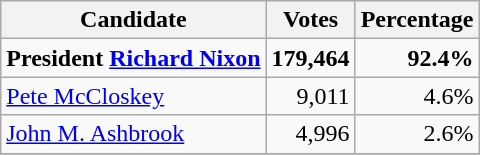<table class="wikitable" style="text-align:right;">
<tr>
<th>Candidate</th>
<th>Votes</th>
<th>Percentage</th>
</tr>
<tr>
<td style="text-align:left;"><strong>President <a href='#'>Richard Nixon</a></strong></td>
<td><strong>179,464</strong></td>
<td><strong>92.4%</strong></td>
</tr>
<tr>
<td style="text-align:left;"><a href='#'>Pete McCloskey</a></td>
<td>9,011</td>
<td>4.6%</td>
</tr>
<tr>
<td style="text-align:left;"><a href='#'>John M. Ashbrook</a></td>
<td>4,996</td>
<td>2.6%</td>
</tr>
<tr>
</tr>
</table>
